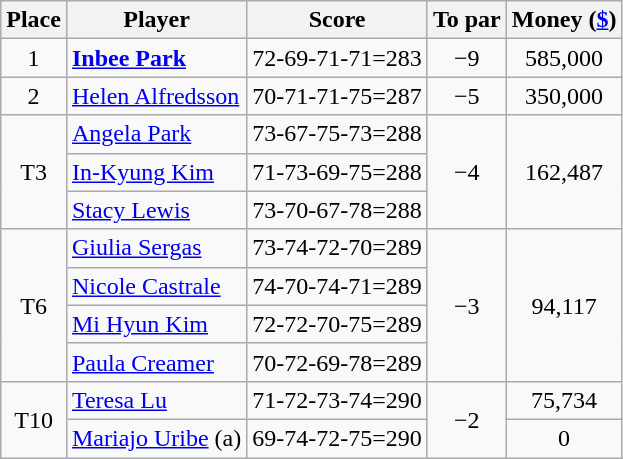<table class="wikitable">
<tr>
<th>Place</th>
<th>Player</th>
<th>Score</th>
<th>To par</th>
<th>Money (<a href='#'>$</a>)</th>
</tr>
<tr>
<td align=center>1</td>
<td> <strong><a href='#'>Inbee Park</a></strong></td>
<td>72-69-71-71=283</td>
<td align=center>−9</td>
<td align=center>585,000</td>
</tr>
<tr>
<td align=center>2</td>
<td> <a href='#'>Helen Alfredsson</a></td>
<td>70-71-71-75=287</td>
<td align=center>−5</td>
<td align=center>350,000</td>
</tr>
<tr>
<td rowspan=3 align=center>T3</td>
<td> <a href='#'>Angela Park</a></td>
<td>73-67-75-73=288</td>
<td rowspan=3 align=center>−4</td>
<td rowspan=3 align=center>162,487</td>
</tr>
<tr>
<td> <a href='#'>In-Kyung Kim</a></td>
<td>71-73-69-75=288</td>
</tr>
<tr>
<td> <a href='#'>Stacy Lewis</a></td>
<td>73-70-67-78=288</td>
</tr>
<tr>
<td rowspan=4 align=center>T6</td>
<td> <a href='#'>Giulia Sergas</a></td>
<td>73-74-72-70=289</td>
<td rowspan=4 align=center>−3</td>
<td rowspan=4 align=center>94,117</td>
</tr>
<tr>
<td> <a href='#'>Nicole Castrale</a></td>
<td>74-70-74-71=289</td>
</tr>
<tr>
<td> <a href='#'>Mi Hyun Kim</a></td>
<td>72-72-70-75=289</td>
</tr>
<tr>
<td> <a href='#'>Paula Creamer</a></td>
<td>70-72-69-78=289</td>
</tr>
<tr>
<td rowspan=2 align=center>T10</td>
<td> <a href='#'>Teresa Lu</a></td>
<td>71-72-73-74=290</td>
<td rowspan=2 align=center>−2</td>
<td align=center>75,734</td>
</tr>
<tr>
<td> <a href='#'>Mariajo Uribe</a> (a)</td>
<td>69-74-72-75=290</td>
<td align=center>0</td>
</tr>
</table>
